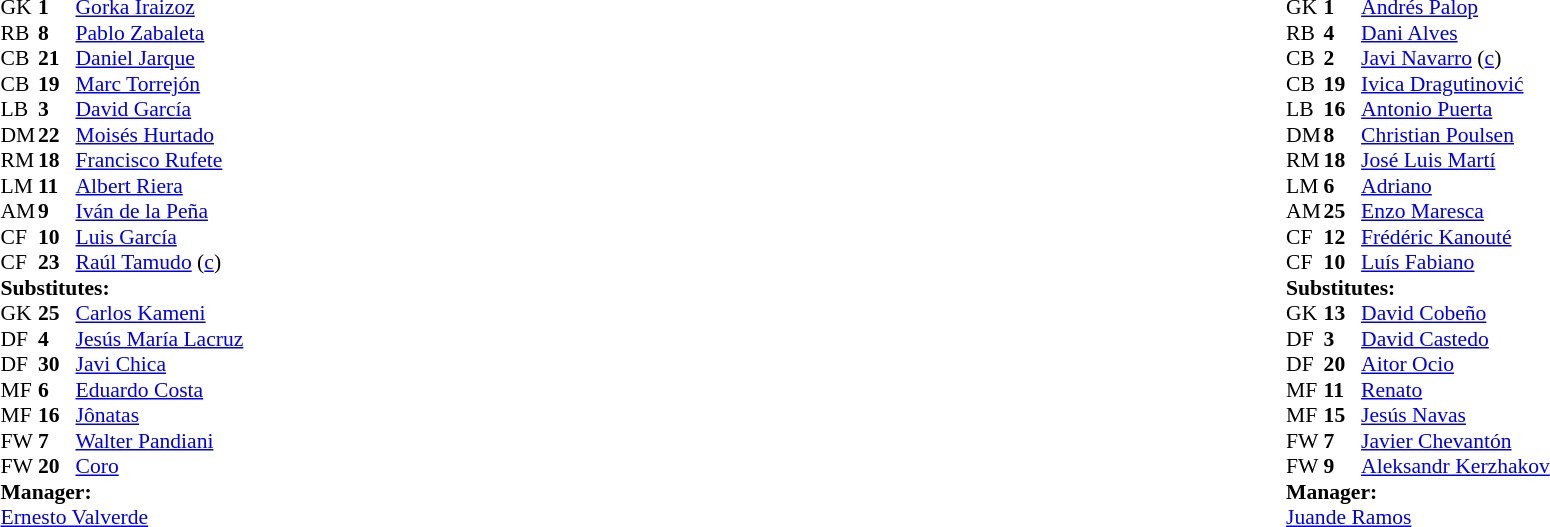<table width="100%">
<tr>
<td valign="top" width="40%"><br><table style="font-size:90%" cellspacing="0" cellpadding="0">
<tr>
<th width=25></th>
<th width=25></th>
</tr>
<tr>
<td>GK</td>
<td><strong>1</strong></td>
<td> <a href='#'>Gorka Iraizoz</a></td>
</tr>
<tr>
<td>RB</td>
<td><strong>8</strong></td>
<td> <a href='#'>Pablo Zabaleta</a></td>
</tr>
<tr>
<td>CB</td>
<td><strong>21</strong></td>
<td> <a href='#'>Daniel Jarque</a></td>
</tr>
<tr>
<td>CB</td>
<td><strong>19</strong></td>
<td> <a href='#'>Marc Torrejón</a></td>
</tr>
<tr>
<td>LB</td>
<td><strong>3</strong></td>
<td> <a href='#'>David García</a></td>
</tr>
<tr>
<td>DM</td>
<td><strong>22</strong></td>
<td> <a href='#'>Moisés Hurtado</a></td>
<td></td>
</tr>
<tr>
<td>RM</td>
<td><strong>18</strong></td>
<td> <a href='#'>Francisco Rufete</a></td>
<td></td>
<td></td>
</tr>
<tr>
<td>LM</td>
<td><strong>11</strong></td>
<td> <a href='#'>Albert Riera</a></td>
</tr>
<tr>
<td>AM</td>
<td><strong>9</strong></td>
<td> <a href='#'>Iván de la Peña</a></td>
<td></td>
<td></td>
</tr>
<tr>
<td>CF</td>
<td><strong>10</strong></td>
<td> <a href='#'>Luis García</a></td>
</tr>
<tr>
<td>CF</td>
<td><strong>23</strong></td>
<td> <a href='#'>Raúl Tamudo</a> (<a href='#'>c</a>)</td>
<td></td>
<td></td>
</tr>
<tr>
<td colspan="3"><strong>Substitutes:</strong></td>
</tr>
<tr>
<td>GK</td>
<td><strong>25</strong></td>
<td> <a href='#'>Carlos Kameni</a></td>
</tr>
<tr>
<td>DF</td>
<td><strong>4</strong></td>
<td> <a href='#'>Jesús María Lacruz</a></td>
<td></td>
<td></td>
</tr>
<tr>
<td>DF</td>
<td><strong>30</strong></td>
<td> <a href='#'>Javi Chica</a></td>
</tr>
<tr>
<td>MF</td>
<td><strong>6</strong></td>
<td> <a href='#'>Eduardo Costa</a></td>
</tr>
<tr>
<td>MF</td>
<td><strong>16</strong></td>
<td> <a href='#'>Jônatas</a></td>
<td></td>
<td></td>
</tr>
<tr>
<td>FW</td>
<td><strong>7</strong></td>
<td> <a href='#'>Walter Pandiani</a></td>
<td></td>
<td></td>
</tr>
<tr>
<td>FW</td>
<td><strong>20</strong></td>
<td> <a href='#'>Coro</a></td>
</tr>
<tr>
<td colspan="3"><strong>Manager:</strong></td>
</tr>
<tr>
<td colspan="3"> <a href='#'>Ernesto Valverde</a></td>
</tr>
</table>
</td>
<td valign="top"></td>
<td valign="top" width="50%"><br><table style="font-size: 90%; margin: auto;" cellspacing="0" cellpadding="0">
<tr>
<th width=25></th>
<th width=25></th>
</tr>
<tr>
<td>GK</td>
<td><strong>1</strong></td>
<td> <a href='#'>Andrés Palop</a></td>
</tr>
<tr>
<td>RB</td>
<td><strong>4</strong></td>
<td> <a href='#'>Dani Alves</a></td>
</tr>
<tr>
<td>CB</td>
<td><strong>2</strong></td>
<td> <a href='#'>Javi Navarro</a> (<a href='#'>c</a>)</td>
</tr>
<tr>
<td>CB</td>
<td><strong>19</strong></td>
<td> <a href='#'>Ivica Dragutinović</a></td>
</tr>
<tr>
<td>LB</td>
<td><strong>16</strong></td>
<td> <a href='#'>Antonio Puerta</a></td>
<td></td>
</tr>
<tr>
<td>DM</td>
<td><strong>8</strong></td>
<td> <a href='#'>Christian Poulsen</a></td>
</tr>
<tr>
<td>RM</td>
<td><strong>18</strong></td>
<td> <a href='#'>José Luis Martí</a></td>
</tr>
<tr>
<td>LM</td>
<td><strong>6</strong></td>
<td> <a href='#'>Adriano</a></td>
<td></td>
<td></td>
</tr>
<tr>
<td>AM</td>
<td><strong>25</strong></td>
<td> <a href='#'>Enzo Maresca</a></td>
<td></td>
<td></td>
</tr>
<tr>
<td>CF</td>
<td><strong>12</strong></td>
<td> <a href='#'>Frédéric Kanouté</a></td>
<td></td>
</tr>
<tr>
<td>CF</td>
<td><strong>10</strong></td>
<td> <a href='#'>Luís Fabiano</a></td>
<td></td>
<td></td>
</tr>
<tr>
<td colspan="3"><strong>Substitutes:</strong></td>
</tr>
<tr>
<td>GK</td>
<td><strong>13</strong></td>
<td> <a href='#'>David Cobeño</a></td>
</tr>
<tr>
<td>DF</td>
<td><strong>3</strong></td>
<td> <a href='#'>David Castedo</a></td>
</tr>
<tr>
<td>DF</td>
<td><strong>20</strong></td>
<td> <a href='#'>Aitor Ocio</a></td>
</tr>
<tr>
<td>MF</td>
<td><strong>11</strong></td>
<td> <a href='#'>Renato</a></td>
<td></td>
<td></td>
</tr>
<tr>
<td>MF</td>
<td><strong>15</strong></td>
<td> <a href='#'>Jesús Navas</a></td>
<td></td>
<td></td>
</tr>
<tr>
<td>FW</td>
<td><strong>7</strong></td>
<td> <a href='#'>Javier Chevantón</a></td>
</tr>
<tr>
<td>FW</td>
<td><strong>9</strong></td>
<td> <a href='#'>Aleksandr Kerzhakov</a></td>
<td></td>
<td></td>
</tr>
<tr>
<td colspan="3"><strong>Manager:</strong></td>
</tr>
<tr>
<td colspan="3"> <a href='#'>Juande Ramos</a></td>
</tr>
</table>
</td>
</tr>
</table>
